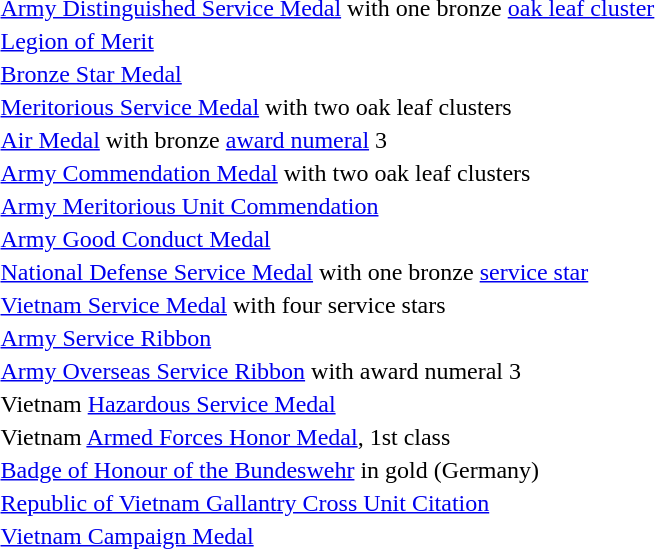<table>
<tr>
<td></td>
<td><a href='#'>Army Distinguished Service Medal</a> with one bronze <a href='#'>oak leaf cluster</a></td>
</tr>
<tr>
<td></td>
<td><a href='#'>Legion of Merit</a></td>
</tr>
<tr>
<td></td>
<td><a href='#'>Bronze Star Medal</a></td>
</tr>
<tr>
<td><span></span><span></span></td>
<td><a href='#'>Meritorious Service Medal</a> with two oak leaf clusters</td>
</tr>
<tr>
<td><span></span></td>
<td><a href='#'>Air Medal</a> with bronze <a href='#'>award numeral</a> 3</td>
</tr>
<tr>
<td><span></span><span></span></td>
<td><a href='#'>Army Commendation Medal</a> with two oak leaf clusters</td>
</tr>
<tr>
<td></td>
<td><a href='#'>Army Meritorious Unit Commendation</a></td>
</tr>
<tr>
<td></td>
<td><a href='#'>Army Good Conduct Medal</a></td>
</tr>
<tr>
<td></td>
<td><a href='#'>National Defense Service Medal</a> with one bronze <a href='#'>service star</a></td>
</tr>
<tr>
<td><span></span><span></span><span></span><span></span></td>
<td><a href='#'>Vietnam Service Medal</a> with four service stars</td>
</tr>
<tr>
<td></td>
<td><a href='#'>Army Service Ribbon</a></td>
</tr>
<tr>
<td><span></span></td>
<td><a href='#'>Army Overseas Service Ribbon</a> with award numeral 3</td>
</tr>
<tr>
<td></td>
<td>Vietnam <a href='#'>Hazardous Service Medal</a></td>
</tr>
<tr>
<td></td>
<td>Vietnam <a href='#'>Armed Forces Honor Medal</a>, 1st class</td>
</tr>
<tr>
<td></td>
<td><a href='#'>Badge of Honour of the Bundeswehr</a> in gold (Germany)</td>
</tr>
<tr>
<td></td>
<td><a href='#'>Republic of Vietnam Gallantry Cross Unit Citation</a></td>
</tr>
<tr>
<td></td>
<td><a href='#'>Vietnam Campaign Medal</a></td>
</tr>
</table>
